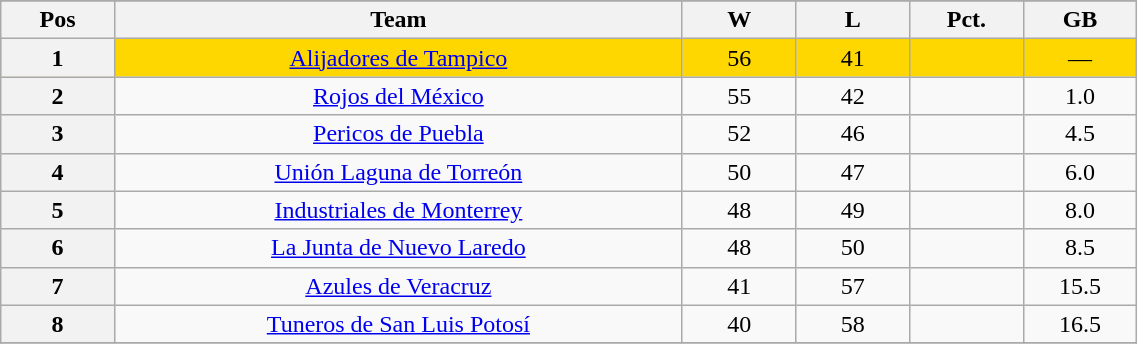<table class="wikitable plainrowheaders" width="60%" style="text-align:center;">
<tr>
</tr>
<tr>
<th scope="col" width="5%">Pos</th>
<th scope="col" width="25%">Team</th>
<th scope="col" width="5%">W</th>
<th scope="col" width="5%">L</th>
<th scope="col" width="5%">Pct.</th>
<th scope="col" width="5%">GB</th>
</tr>
<tr style="background-color:gold;">
<th>1</th>
<td><a href='#'>Alijadores de Tampico</a></td>
<td>56</td>
<td>41</td>
<td></td>
<td>—</td>
</tr>
<tr>
<th>2</th>
<td><a href='#'>Rojos del México</a></td>
<td>55</td>
<td>42</td>
<td></td>
<td>1.0</td>
</tr>
<tr>
<th>3</th>
<td><a href='#'>Pericos de Puebla</a></td>
<td>52</td>
<td>46</td>
<td></td>
<td>4.5</td>
</tr>
<tr>
<th>4</th>
<td><a href='#'>Unión Laguna de Torreón</a></td>
<td>50</td>
<td>47</td>
<td></td>
<td>6.0</td>
</tr>
<tr>
<th>5</th>
<td><a href='#'>Industriales de Monterrey</a></td>
<td>48</td>
<td>49</td>
<td></td>
<td>8.0</td>
</tr>
<tr>
<th>6</th>
<td><a href='#'>La Junta de Nuevo Laredo</a></td>
<td>48</td>
<td>50</td>
<td></td>
<td>8.5</td>
</tr>
<tr>
<th>7</th>
<td><a href='#'>Azules de Veracruz</a></td>
<td>41</td>
<td>57</td>
<td></td>
<td>15.5</td>
</tr>
<tr>
<th>8</th>
<td><a href='#'>Tuneros de San Luis Potosí</a></td>
<td>40</td>
<td>58</td>
<td></td>
<td>16.5</td>
</tr>
<tr>
</tr>
</table>
